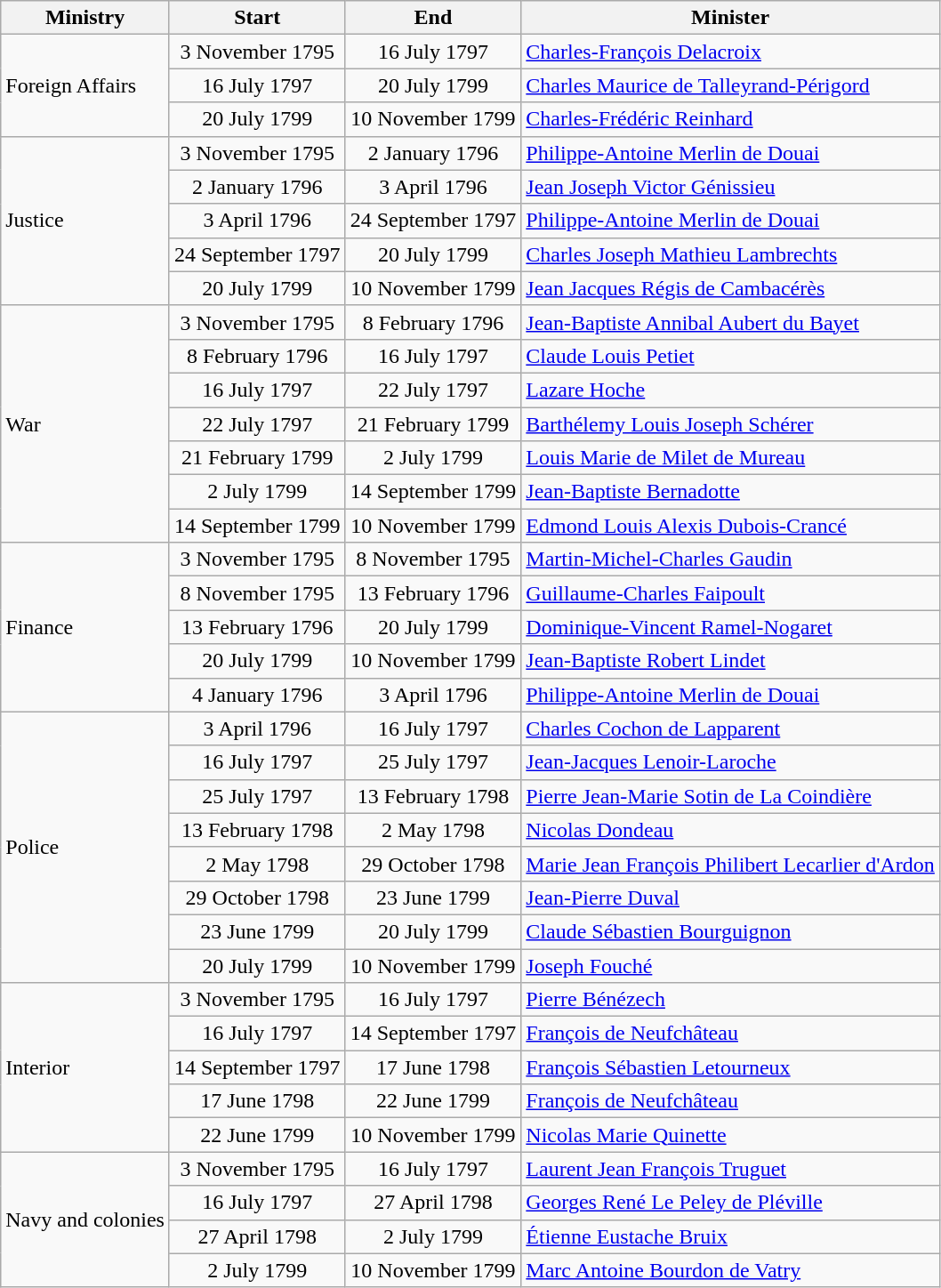<table class="wikitable sortable">
<tr>
<th>Ministry</th>
<th>Start</th>
<th>End</th>
<th>Minister</th>
</tr>
<tr>
<td rowspan=3>Foreign Affairs</td>
<td style="text-align:center">3 November 1795</td>
<td style="text-align:center">16 July 1797</td>
<td><a href='#'>Charles-François Delacroix</a></td>
</tr>
<tr>
<td style="text-align:center">16 July 1797</td>
<td style="text-align:center">20 July 1799</td>
<td><a href='#'>Charles Maurice de Talleyrand-Périgord</a></td>
</tr>
<tr>
<td style="text-align:center">20 July 1799</td>
<td style="text-align:center">10 November 1799</td>
<td><a href='#'>Charles-Frédéric Reinhard</a></td>
</tr>
<tr>
<td rowspan=5>Justice</td>
<td style="text-align:center">3 November 1795</td>
<td style="text-align:center">2 January 1796</td>
<td><a href='#'>Philippe-Antoine Merlin de Douai</a></td>
</tr>
<tr>
<td style="text-align:center">2 January 1796</td>
<td style="text-align:center">3 April 1796</td>
<td><a href='#'>Jean Joseph Victor Génissieu</a></td>
</tr>
<tr>
<td style="text-align:center">3 April 1796</td>
<td style="text-align:center">24 September 1797</td>
<td><a href='#'>Philippe-Antoine Merlin de Douai</a></td>
</tr>
<tr>
<td style="text-align:center">24 September 1797</td>
<td style="text-align:center">20 July 1799</td>
<td><a href='#'>Charles Joseph Mathieu Lambrechts</a></td>
</tr>
<tr>
<td style="text-align:center">20 July 1799</td>
<td style="text-align:center">10 November 1799</td>
<td><a href='#'>Jean Jacques Régis de Cambacérès</a></td>
</tr>
<tr>
<td rowspan=7>War</td>
<td style="text-align:center">3 November 1795</td>
<td style="text-align:center">8 February 1796</td>
<td><a href='#'>Jean-Baptiste Annibal Aubert du Bayet</a></td>
</tr>
<tr>
<td style="text-align:center">8 February 1796</td>
<td style="text-align:center">16 July 1797</td>
<td><a href='#'>Claude Louis Petiet</a></td>
</tr>
<tr>
<td style="text-align:center">16 July 1797</td>
<td style="text-align:center">22 July 1797</td>
<td><a href='#'>Lazare Hoche</a></td>
</tr>
<tr>
<td style="text-align:center">22 July 1797</td>
<td style="text-align:center">21 February 1799</td>
<td><a href='#'>Barthélemy Louis Joseph Schérer</a></td>
</tr>
<tr>
<td style="text-align:center">21 February 1799</td>
<td style="text-align:center">2 July 1799</td>
<td><a href='#'>Louis Marie de Milet de Mureau</a></td>
</tr>
<tr>
<td style="text-align:center">2 July 1799</td>
<td style="text-align:center">14 September 1799</td>
<td><a href='#'>Jean-Baptiste Bernadotte</a></td>
</tr>
<tr>
<td style="text-align:center">14 September 1799</td>
<td style="text-align:center">10 November 1799</td>
<td><a href='#'>Edmond Louis Alexis Dubois-Crancé</a></td>
</tr>
<tr>
<td rowspan=5>Finance</td>
<td style="text-align:center">3 November 1795</td>
<td style="text-align:center">8 November 1795</td>
<td><a href='#'>Martin-Michel-Charles Gaudin</a></td>
</tr>
<tr>
<td style="text-align:center">8 November 1795</td>
<td style="text-align:center">13 February 1796</td>
<td><a href='#'>Guillaume-Charles Faipoult</a></td>
</tr>
<tr>
<td style="text-align:center">13 February 1796</td>
<td style="text-align:center">20 July 1799</td>
<td><a href='#'>Dominique-Vincent Ramel-Nogaret</a></td>
</tr>
<tr>
<td style="text-align:center">20 July 1799</td>
<td style="text-align:center">10 November 1799</td>
<td><a href='#'>Jean-Baptiste Robert Lindet</a></td>
</tr>
<tr>
<td style="text-align:center">4 January 1796</td>
<td style="text-align:center">3 April 1796</td>
<td><a href='#'>Philippe-Antoine Merlin de Douai</a></td>
</tr>
<tr>
<td rowspan=8>Police</td>
<td style="text-align:center">3 April 1796</td>
<td style="text-align:center">16 July 1797</td>
<td><a href='#'>Charles Cochon de Lapparent</a></td>
</tr>
<tr>
<td style="text-align:center">16 July 1797</td>
<td style="text-align:center">25 July 1797</td>
<td><a href='#'>Jean-Jacques Lenoir-Laroche</a></td>
</tr>
<tr>
<td style="text-align:center">25 July 1797</td>
<td style="text-align:center">13 February 1798</td>
<td><a href='#'>Pierre Jean-Marie Sotin de La Coindière</a></td>
</tr>
<tr>
<td style="text-align:center">13 February 1798</td>
<td style="text-align:center">2 May 1798</td>
<td><a href='#'>Nicolas Dondeau</a></td>
</tr>
<tr>
<td style="text-align:center">2 May 1798</td>
<td style="text-align:center">29 October 1798</td>
<td><a href='#'>Marie Jean François Philibert Lecarlier d'Ardon</a></td>
</tr>
<tr>
<td style="text-align:center">29 October 1798</td>
<td style="text-align:center">23 June 1799</td>
<td><a href='#'>Jean-Pierre Duval</a></td>
</tr>
<tr>
<td style="text-align:center">23 June 1799</td>
<td style="text-align:center">20 July 1799</td>
<td><a href='#'>Claude Sébastien Bourguignon</a></td>
</tr>
<tr>
<td style="text-align:center">20 July 1799</td>
<td style="text-align:center">10 November 1799</td>
<td><a href='#'>Joseph Fouché</a></td>
</tr>
<tr>
<td rowspan=5>Interior</td>
<td style="text-align:center">3 November 1795</td>
<td style="text-align:center">16 July 1797</td>
<td><a href='#'>Pierre Bénézech</a></td>
</tr>
<tr>
<td style="text-align:center">16 July 1797</td>
<td style="text-align:center">14 September 1797</td>
<td><a href='#'>François de Neufchâteau</a></td>
</tr>
<tr>
<td style="text-align:center">14 September 1797</td>
<td style="text-align:center">17 June 1798</td>
<td><a href='#'>François Sébastien Letourneux</a></td>
</tr>
<tr>
<td style="text-align:center">17 June 1798</td>
<td style="text-align:center">22 June 1799</td>
<td><a href='#'>François de Neufchâteau</a></td>
</tr>
<tr>
<td style="text-align:center">22 June 1799</td>
<td style="text-align:center">10 November 1799</td>
<td><a href='#'>Nicolas Marie Quinette</a></td>
</tr>
<tr>
<td rowspan=4>Navy and colonies</td>
<td style="text-align:center">3 November 1795</td>
<td style="text-align:center">16 July 1797</td>
<td><a href='#'>Laurent Jean François Truguet</a></td>
</tr>
<tr>
<td style="text-align:center">16 July 1797</td>
<td style="text-align:center">27 April 1798</td>
<td><a href='#'>Georges René Le Peley de Pléville</a></td>
</tr>
<tr>
<td style="text-align:center">27 April 1798</td>
<td style="text-align:center">2 July 1799</td>
<td><a href='#'>Étienne Eustache Bruix</a></td>
</tr>
<tr>
<td style="text-align:center">2 July 1799</td>
<td style="text-align:center">10 November  1799</td>
<td><a href='#'>Marc Antoine Bourdon de Vatry</a></td>
</tr>
</table>
